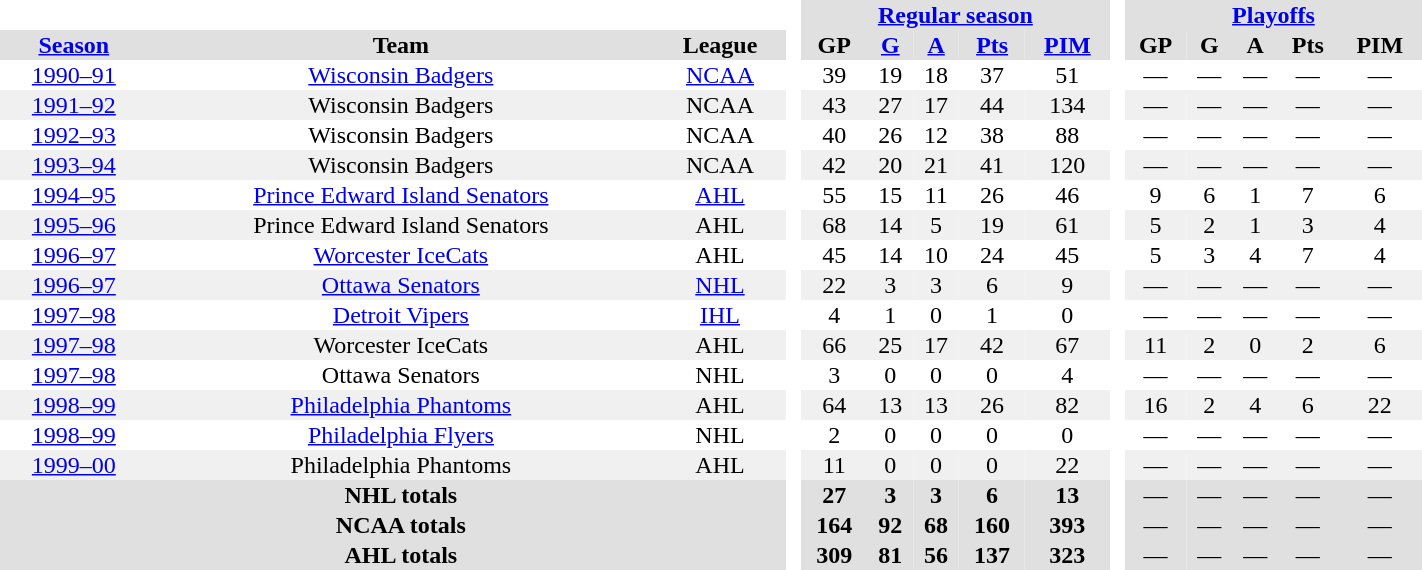<table BORDER="0" CELLPADDING="1" CELLSPACING="0" width="75%" style="text-align:center">
<tr bgcolor="#e0e0e0">
<th colspan="3" bgcolor="#ffffff"> </th>
<th rowspan="99" bgcolor="#ffffff"> </th>
<th colspan="5"><a href='#'>Regular season</a></th>
<th rowspan="99" bgcolor="#ffffff"> </th>
<th colspan="5"><a href='#'>Playoffs</a></th>
</tr>
<tr bgcolor="#e0e0e0">
<th><a href='#'>Season</a></th>
<th>Team</th>
<th>League</th>
<th>GP</th>
<th><a href='#'>G</a></th>
<th><a href='#'>A</a></th>
<th><a href='#'>Pts</a></th>
<th><a href='#'>PIM</a></th>
<th>GP</th>
<th>G</th>
<th>A</th>
<th>Pts</th>
<th>PIM</th>
</tr>
<tr>
<td><a href='#'>1990–91</a></td>
<td><a href='#'>Wisconsin Badgers</a></td>
<td><a href='#'>NCAA</a></td>
<td>39</td>
<td>19</td>
<td>18</td>
<td>37</td>
<td>51</td>
<td>—</td>
<td>—</td>
<td>—</td>
<td>—</td>
<td>—</td>
</tr>
<tr bgcolor=f0f0f0>
<td><a href='#'>1991–92</a></td>
<td>Wisconsin Badgers</td>
<td>NCAA</td>
<td>43</td>
<td>27</td>
<td>17</td>
<td>44</td>
<td>134</td>
<td>—</td>
<td>—</td>
<td>—</td>
<td>—</td>
<td>—</td>
</tr>
<tr>
<td><a href='#'>1992–93</a></td>
<td>Wisconsin Badgers</td>
<td>NCAA</td>
<td>40</td>
<td>26</td>
<td>12</td>
<td>38</td>
<td>88</td>
<td>—</td>
<td>—</td>
<td>—</td>
<td>—</td>
<td>—</td>
</tr>
<tr bgcolor=f0f0f0>
<td><a href='#'>1993–94</a></td>
<td>Wisconsin Badgers</td>
<td>NCAA</td>
<td>42</td>
<td>20</td>
<td>21</td>
<td>41</td>
<td>120</td>
<td>—</td>
<td>—</td>
<td>—</td>
<td>—</td>
<td>—</td>
</tr>
<tr>
<td><a href='#'>1994–95</a></td>
<td><a href='#'>Prince Edward Island Senators</a></td>
<td><a href='#'>AHL</a></td>
<td>55</td>
<td>15</td>
<td>11</td>
<td>26</td>
<td>46</td>
<td>9</td>
<td>6</td>
<td>1</td>
<td>7</td>
<td>6</td>
</tr>
<tr bgcolor=f0f0f0>
<td><a href='#'>1995–96</a></td>
<td>Prince Edward Island Senators</td>
<td>AHL</td>
<td>68</td>
<td>14</td>
<td>5</td>
<td>19</td>
<td>61</td>
<td>5</td>
<td>2</td>
<td>1</td>
<td>3</td>
<td>4</td>
</tr>
<tr>
<td><a href='#'>1996–97</a></td>
<td><a href='#'>Worcester IceCats</a></td>
<td>AHL</td>
<td>45</td>
<td>14</td>
<td>10</td>
<td>24</td>
<td>45</td>
<td>5</td>
<td>3</td>
<td>4</td>
<td>7</td>
<td>4</td>
</tr>
<tr bgcolor=f0f0f0>
<td><a href='#'>1996–97</a></td>
<td><a href='#'>Ottawa Senators</a></td>
<td><a href='#'>NHL</a></td>
<td>22</td>
<td>3</td>
<td>3</td>
<td>6</td>
<td>9</td>
<td>—</td>
<td>—</td>
<td>—</td>
<td>—</td>
<td>—</td>
</tr>
<tr>
<td><a href='#'>1997–98</a></td>
<td><a href='#'>Detroit Vipers</a></td>
<td><a href='#'>IHL</a></td>
<td>4</td>
<td>1</td>
<td>0</td>
<td>1</td>
<td>0</td>
<td>—</td>
<td>—</td>
<td>—</td>
<td>—</td>
<td>—</td>
</tr>
<tr bgcolor=f0f0f0>
<td><a href='#'>1997–98</a></td>
<td>Worcester IceCats</td>
<td>AHL</td>
<td>66</td>
<td>25</td>
<td>17</td>
<td>42</td>
<td>67</td>
<td>11</td>
<td>2</td>
<td>0</td>
<td>2</td>
<td>6</td>
</tr>
<tr>
<td><a href='#'>1997–98</a></td>
<td>Ottawa Senators</td>
<td>NHL</td>
<td>3</td>
<td>0</td>
<td>0</td>
<td>0</td>
<td>4</td>
<td>—</td>
<td>—</td>
<td>—</td>
<td>—</td>
<td>—</td>
</tr>
<tr bgcolor=f0f0f0>
<td><a href='#'>1998–99</a></td>
<td><a href='#'>Philadelphia Phantoms</a></td>
<td>AHL</td>
<td>64</td>
<td>13</td>
<td>13</td>
<td>26</td>
<td>82</td>
<td>16</td>
<td>2</td>
<td>4</td>
<td>6</td>
<td>22</td>
</tr>
<tr>
<td><a href='#'>1998–99</a></td>
<td><a href='#'>Philadelphia Flyers</a></td>
<td>NHL</td>
<td>2</td>
<td>0</td>
<td>0</td>
<td>0</td>
<td>0</td>
<td>—</td>
<td>—</td>
<td>—</td>
<td>—</td>
<td>—</td>
</tr>
<tr bgcolor=f0f0f0>
<td><a href='#'>1999–00</a></td>
<td>Philadelphia Phantoms</td>
<td>AHL</td>
<td>11</td>
<td>0</td>
<td>0</td>
<td>0</td>
<td>22</td>
<td>—</td>
<td>—</td>
<td>—</td>
<td>—</td>
<td>—</td>
</tr>
<tr bgcolor=e0e0e0>
<td></td>
<td><strong>NHL totals</strong></td>
<td></td>
<td><strong>27</strong></td>
<td><strong>3</strong></td>
<td><strong>3</strong></td>
<td><strong>6</strong></td>
<td><strong>13</strong></td>
<td>—</td>
<td>—</td>
<td>—</td>
<td>—</td>
<td>—</td>
</tr>
<tr bgcolor=e0e0e0>
<td></td>
<td><strong>NCAA totals</strong></td>
<td></td>
<td><strong>164</strong></td>
<td><strong>92</strong></td>
<td><strong>68</strong></td>
<td><strong>160</strong></td>
<td><strong>393</strong></td>
<td>—</td>
<td>—</td>
<td>—</td>
<td>—</td>
<td>—</td>
</tr>
<tr bgcolor=e0e0e0>
<td></td>
<td><strong>AHL totals</strong></td>
<td></td>
<td><strong>309</strong></td>
<td><strong>81</strong></td>
<td><strong>56</strong></td>
<td><strong>137</strong></td>
<td><strong>323</strong></td>
<td>—</td>
<td>—</td>
<td>—</td>
<td>—</td>
<td>—</td>
</tr>
</table>
